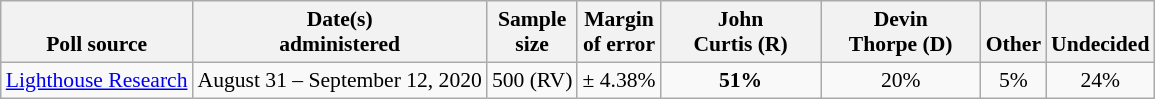<table class="wikitable" style="font-size:90%;text-align:center;">
<tr valign=bottom>
<th>Poll source</th>
<th>Date(s)<br>administered</th>
<th>Sample<br>size</th>
<th>Margin<br>of error</th>
<th style="width:100px;">John<br>Curtis (R)</th>
<th style="width:100px;">Devin<br>Thorpe (D)</th>
<th>Other</th>
<th>Undecided</th>
</tr>
<tr>
<td style="text-align:left;"><a href='#'>Lighthouse Research</a></td>
<td>August 31 – September 12, 2020</td>
<td>500 (RV)</td>
<td>± 4.38%</td>
<td><strong>51%</strong></td>
<td>20%</td>
<td>5%</td>
<td>24%</td>
</tr>
</table>
